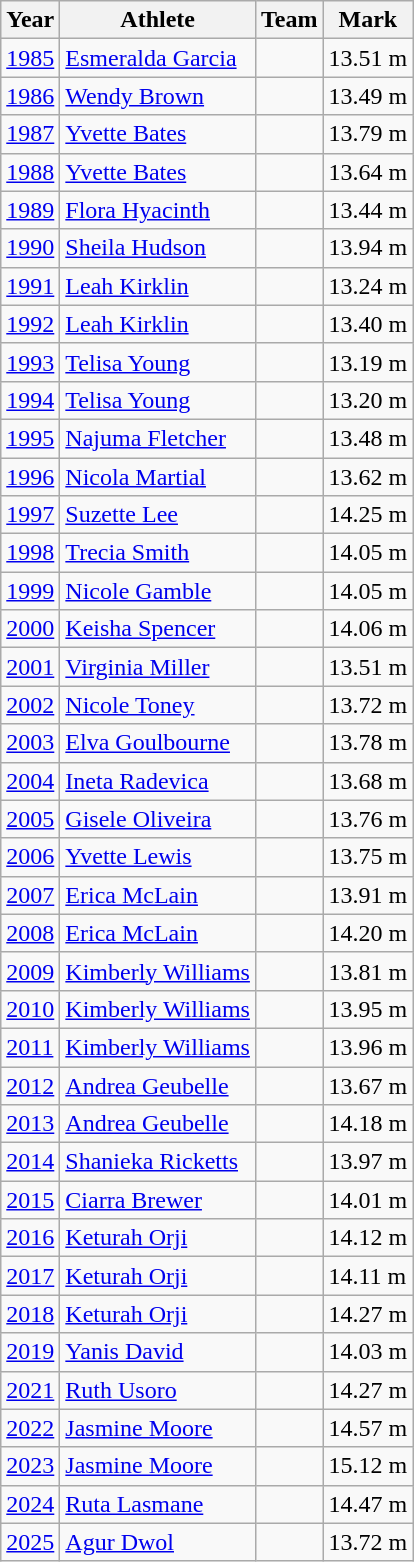<table class="wikitable sortable">
<tr>
<th>Year</th>
<th>Athlete</th>
<th>Team</th>
<th>Mark</th>
</tr>
<tr>
<td><a href='#'>1985</a></td>
<td><a href='#'>Esmeralda Garcia</a></td>
<td></td>
<td>13.51 m</td>
</tr>
<tr>
<td><a href='#'>1986</a></td>
<td><a href='#'>Wendy Brown</a></td>
<td></td>
<td>13.49 m</td>
</tr>
<tr>
<td><a href='#'>1987</a></td>
<td><a href='#'>Yvette Bates</a></td>
<td></td>
<td>13.79 m</td>
</tr>
<tr>
<td><a href='#'>1988</a></td>
<td><a href='#'>Yvette Bates</a></td>
<td></td>
<td>13.64 m</td>
</tr>
<tr>
<td><a href='#'>1989</a></td>
<td><a href='#'>Flora Hyacinth</a></td>
<td></td>
<td>13.44 m</td>
</tr>
<tr>
<td><a href='#'>1990</a></td>
<td><a href='#'>Sheila Hudson</a></td>
<td></td>
<td>13.94 m</td>
</tr>
<tr>
<td><a href='#'>1991</a></td>
<td><a href='#'>Leah Kirklin</a></td>
<td></td>
<td>13.24 m</td>
</tr>
<tr>
<td><a href='#'>1992</a></td>
<td><a href='#'>Leah Kirklin</a></td>
<td></td>
<td>13.40 m</td>
</tr>
<tr>
<td><a href='#'>1993</a></td>
<td><a href='#'>Telisa Young</a></td>
<td></td>
<td>13.19 m</td>
</tr>
<tr>
<td><a href='#'>1994</a></td>
<td><a href='#'>Telisa Young</a></td>
<td></td>
<td>13.20 m</td>
</tr>
<tr>
<td><a href='#'>1995</a></td>
<td><a href='#'>Najuma Fletcher</a></td>
<td></td>
<td>13.48 m</td>
</tr>
<tr>
<td><a href='#'>1996</a></td>
<td><a href='#'>Nicola Martial</a></td>
<td></td>
<td>13.62 m</td>
</tr>
<tr>
<td><a href='#'>1997</a></td>
<td><a href='#'>Suzette Lee</a></td>
<td></td>
<td>14.25 m</td>
</tr>
<tr>
<td><a href='#'>1998</a></td>
<td><a href='#'>Trecia Smith</a></td>
<td></td>
<td>14.05 m</td>
</tr>
<tr>
<td><a href='#'>1999</a></td>
<td><a href='#'>Nicole Gamble</a></td>
<td></td>
<td>14.05 m</td>
</tr>
<tr>
<td><a href='#'>2000</a></td>
<td><a href='#'>Keisha Spencer</a></td>
<td></td>
<td>14.06 m</td>
</tr>
<tr>
<td><a href='#'>2001</a></td>
<td><a href='#'>Virginia Miller</a></td>
<td></td>
<td>13.51 m</td>
</tr>
<tr>
<td><a href='#'>2002</a></td>
<td><a href='#'>Nicole Toney</a></td>
<td></td>
<td>13.72 m</td>
</tr>
<tr>
<td><a href='#'>2003</a></td>
<td><a href='#'>Elva Goulbourne</a></td>
<td></td>
<td>13.78 m</td>
</tr>
<tr>
<td><a href='#'>2004</a></td>
<td><a href='#'>Ineta Radevica</a></td>
<td></td>
<td>13.68 m</td>
</tr>
<tr>
<td><a href='#'>2005</a></td>
<td><a href='#'>Gisele Oliveira</a></td>
<td></td>
<td>13.76 m</td>
</tr>
<tr>
<td><a href='#'>2006</a></td>
<td><a href='#'>Yvette Lewis</a></td>
<td></td>
<td>13.75 m</td>
</tr>
<tr>
<td><a href='#'>2007</a></td>
<td><a href='#'>Erica McLain</a></td>
<td></td>
<td>13.91 m</td>
</tr>
<tr>
<td><a href='#'>2008</a></td>
<td><a href='#'>Erica McLain</a></td>
<td></td>
<td>14.20 m</td>
</tr>
<tr>
<td><a href='#'>2009</a></td>
<td><a href='#'>Kimberly Williams</a></td>
<td></td>
<td>13.81 m</td>
</tr>
<tr>
<td><a href='#'>2010</a></td>
<td><a href='#'>Kimberly Williams</a></td>
<td></td>
<td>13.95 m</td>
</tr>
<tr>
<td><a href='#'>2011</a></td>
<td><a href='#'>Kimberly Williams</a></td>
<td></td>
<td>13.96 m</td>
</tr>
<tr>
<td><a href='#'>2012</a></td>
<td><a href='#'>Andrea Geubelle</a></td>
<td></td>
<td>13.67 m</td>
</tr>
<tr>
<td><a href='#'>2013</a></td>
<td><a href='#'>Andrea Geubelle</a></td>
<td></td>
<td>14.18 m</td>
</tr>
<tr>
<td><a href='#'>2014</a></td>
<td><a href='#'>Shanieka Ricketts</a></td>
<td></td>
<td>13.97 m</td>
</tr>
<tr>
<td><a href='#'>2015</a></td>
<td><a href='#'>Ciarra Brewer</a></td>
<td></td>
<td>14.01 m</td>
</tr>
<tr>
<td><a href='#'>2016</a></td>
<td><a href='#'>Keturah Orji</a></td>
<td></td>
<td>14.12 m</td>
</tr>
<tr>
<td><a href='#'>2017</a></td>
<td><a href='#'>Keturah Orji</a></td>
<td></td>
<td>14.11 m</td>
</tr>
<tr>
<td><a href='#'>2018</a></td>
<td><a href='#'>Keturah Orji</a></td>
<td></td>
<td>14.27 m</td>
</tr>
<tr>
<td><a href='#'>2019</a></td>
<td><a href='#'>Yanis David</a></td>
<td></td>
<td>14.03 m</td>
</tr>
<tr>
<td><a href='#'>2021</a></td>
<td><a href='#'>Ruth Usoro</a></td>
<td></td>
<td>14.27 m</td>
</tr>
<tr>
<td><a href='#'>2022</a></td>
<td><a href='#'>Jasmine Moore</a></td>
<td></td>
<td>14.57 m</td>
</tr>
<tr>
<td><a href='#'>2023</a></td>
<td><a href='#'>Jasmine Moore</a></td>
<td></td>
<td>15.12 m</td>
</tr>
<tr>
<td><a href='#'>2024</a></td>
<td><a href='#'>Ruta Lasmane</a></td>
<td></td>
<td>14.47 m</td>
</tr>
<tr>
<td><a href='#'>2025</a></td>
<td><a href='#'>Agur Dwol</a></td>
<td></td>
<td>13.72 m</td>
</tr>
</table>
